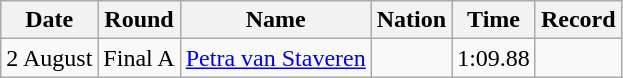<table class=wikitable style=text-align:center>
<tr>
<th>Date</th>
<th>Round</th>
<th>Name</th>
<th>Nation</th>
<th>Time</th>
<th>Record</th>
</tr>
<tr>
<td>2 August</td>
<td>Final A</td>
<td><a href='#'>Petra van Staveren</a></td>
<td></td>
<td>1:09.88</td>
<td></td>
</tr>
</table>
